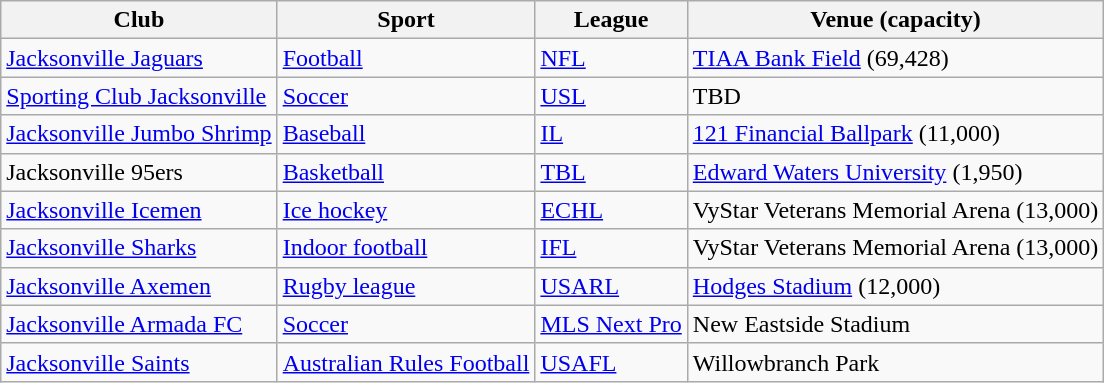<table class="wikitable sortable">
<tr>
<th>Club</th>
<th>Sport</th>
<th>League</th>
<th>Venue (capacity)</th>
</tr>
<tr>
<td><a href='#'>Jacksonville Jaguars</a></td>
<td><a href='#'>Football</a></td>
<td><a href='#'>NFL</a></td>
<td><a href='#'>TIAA Bank Field</a> (69,428)</td>
</tr>
<tr>
<td><a href='#'>Sporting Club Jacksonville</a></td>
<td><a href='#'>Soccer</a></td>
<td><a href='#'>USL</a></td>
<td>TBD</td>
</tr>
<tr>
<td><a href='#'>Jacksonville Jumbo Shrimp</a></td>
<td><a href='#'>Baseball</a></td>
<td><a href='#'>IL</a></td>
<td><a href='#'>121 Financial Ballpark</a> (11,000)</td>
</tr>
<tr>
<td>Jacksonville 95ers</td>
<td><a href='#'>Basketball</a></td>
<td><a href='#'>TBL</a></td>
<td><a href='#'>Edward Waters University</a> (1,950)</td>
</tr>
<tr>
<td><a href='#'>Jacksonville Icemen</a></td>
<td><a href='#'>Ice hockey</a></td>
<td><a href='#'>ECHL</a></td>
<td>VyStar Veterans Memorial Arena (13,000)</td>
</tr>
<tr>
<td><a href='#'>Jacksonville Sharks</a></td>
<td><a href='#'>Indoor football</a></td>
<td><a href='#'>IFL</a></td>
<td>VyStar Veterans Memorial Arena (13,000)</td>
</tr>
<tr>
<td><a href='#'>Jacksonville Axemen</a></td>
<td><a href='#'>Rugby league</a></td>
<td><a href='#'>USARL</a></td>
<td><a href='#'>Hodges Stadium</a> (12,000)</td>
</tr>
<tr>
<td><a href='#'>Jacksonville Armada FC</a></td>
<td><a href='#'>Soccer</a></td>
<td><a href='#'>MLS Next Pro</a></td>
<td>New Eastside Stadium</td>
</tr>
<tr>
<td><a href='#'>Jacksonville Saints</a></td>
<td><a href='#'>Australian Rules Football</a></td>
<td><a href='#'>USAFL</a></td>
<td>Willowbranch Park</td>
</tr>
</table>
